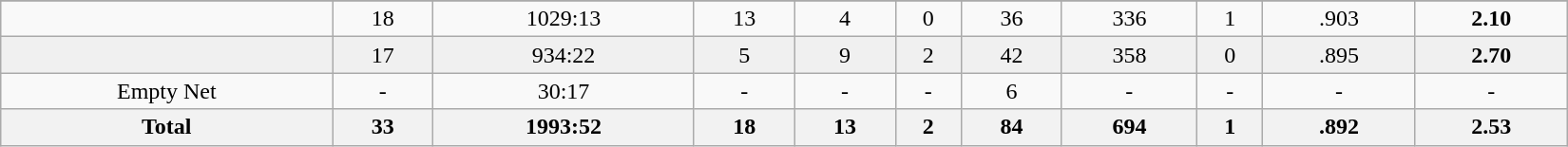<table class="wikitable sortable" width ="1100">
<tr align="center">
</tr>
<tr align="center" bgcolor="">
<td></td>
<td>18</td>
<td>1029:13</td>
<td>13</td>
<td>4</td>
<td>0</td>
<td>36</td>
<td>336</td>
<td>1</td>
<td>.903</td>
<td><strong>2.10</strong></td>
</tr>
<tr align="center" bgcolor="f0f0f0">
<td></td>
<td>17</td>
<td>934:22</td>
<td>5</td>
<td>9</td>
<td>2</td>
<td>42</td>
<td>358</td>
<td>0</td>
<td>.895</td>
<td><strong>2.70</strong></td>
</tr>
<tr align="center" bgcolor="">
<td>Empty Net</td>
<td>-</td>
<td>30:17</td>
<td>-</td>
<td>-</td>
<td>-</td>
<td>6</td>
<td>-</td>
<td>-</td>
<td>-</td>
<td>-</td>
</tr>
<tr>
<th>Total</th>
<th>33</th>
<th>1993:52</th>
<th>18</th>
<th>13</th>
<th>2</th>
<th>84</th>
<th>694</th>
<th>1</th>
<th>.892</th>
<th>2.53</th>
</tr>
</table>
